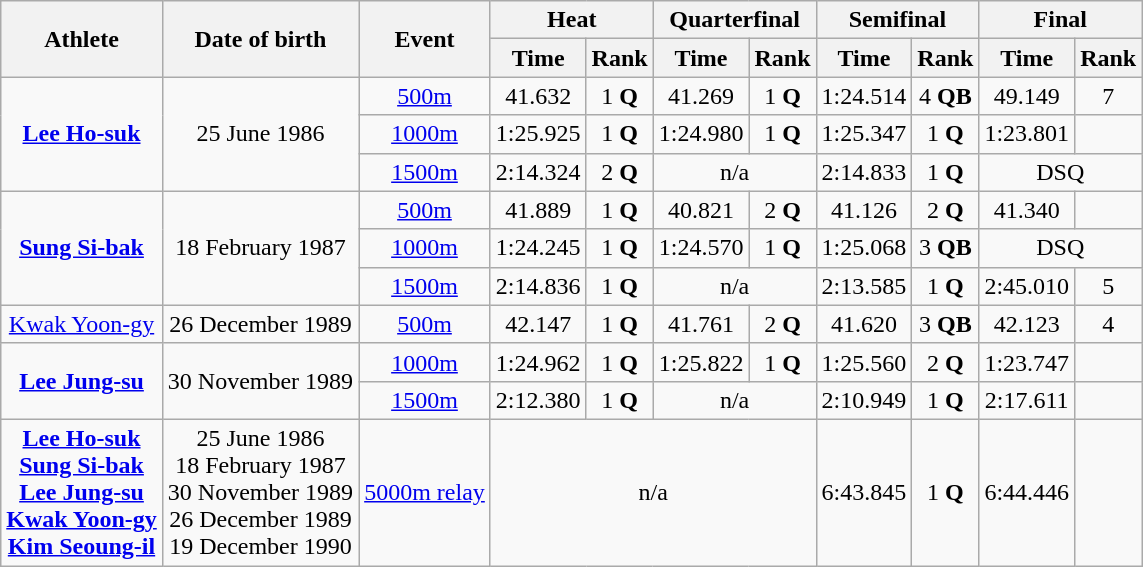<table class="wikitable" style="text-align:center">
<tr>
<th rowspan="2">Athlete</th>
<th rowspan="2">Date of birth</th>
<th rowspan="2">Event</th>
<th colspan="2">Heat</th>
<th colspan="2">Quarterfinal</th>
<th colspan="2">Semifinal</th>
<th colspan="2">Final</th>
</tr>
<tr>
<th>Time</th>
<th>Rank</th>
<th>Time</th>
<th>Rank</th>
<th>Time</th>
<th>Rank</th>
<th>Time</th>
<th>Rank</th>
</tr>
<tr>
<td rowspan=3><strong><a href='#'>Lee Ho-suk</a></strong></td>
<td rowspan=3>25 June 1986</td>
<td><a href='#'>500m</a></td>
<td>41.632</td>
<td>1 <strong>Q</strong></td>
<td>41.269</td>
<td>1 <strong>Q</strong></td>
<td>1:24.514</td>
<td>4 <strong>QB</strong></td>
<td>49.149</td>
<td>7</td>
</tr>
<tr>
<td><a href='#'>1000m</a></td>
<td>1:25.925</td>
<td>1 <strong>Q</strong></td>
<td>1:24.980</td>
<td>1 <strong>Q</strong></td>
<td>1:25.347</td>
<td>1 <strong>Q</strong></td>
<td>1:23.801</td>
<td></td>
</tr>
<tr>
<td><a href='#'>1500m</a></td>
<td>2:14.324</td>
<td>2 <strong>Q</strong></td>
<td colspan=2>n/a</td>
<td>2:14.833</td>
<td>1 <strong>Q</strong></td>
<td colspan=2>DSQ</td>
</tr>
<tr>
<td rowspan=3><strong><a href='#'>Sung Si-bak</a></strong></td>
<td rowspan=3>18 February 1987</td>
<td><a href='#'>500m</a></td>
<td>41.889</td>
<td>1 <strong>Q</strong></td>
<td>40.821</td>
<td>2 <strong>Q</strong></td>
<td>41.126</td>
<td>2 <strong>Q</strong></td>
<td>41.340</td>
<td></td>
</tr>
<tr>
<td><a href='#'>1000m</a></td>
<td>1:24.245 </td>
<td>1 <strong>Q</strong></td>
<td>1:24.570</td>
<td>1 <strong>Q</strong></td>
<td>1:25.068</td>
<td>3 <strong>QB</strong></td>
<td colspan=2>DSQ</td>
</tr>
<tr>
<td><a href='#'>1500m</a></td>
<td>2:14.836</td>
<td>1 <strong>Q</strong></td>
<td colspan=2>n/a</td>
<td>2:13.585</td>
<td>1 <strong>Q</strong></td>
<td>2:45.010</td>
<td>5</td>
</tr>
<tr>
<td><a href='#'>Kwak Yoon-gy</a></td>
<td>26 December 1989</td>
<td><a href='#'>500m</a></td>
<td>42.147</td>
<td>1 <strong>Q</strong></td>
<td>41.761</td>
<td>2 <strong>Q</strong></td>
<td>41.620</td>
<td>3 <strong>QB</strong></td>
<td>42.123</td>
<td>4</td>
</tr>
<tr>
<td rowspan=2><strong><a href='#'>Lee Jung-su</a></strong></td>
<td rowspan=2>30 November 1989</td>
<td><a href='#'>1000m</a></td>
<td>1:24.962</td>
<td>1 <strong>Q</strong></td>
<td>1:25.822</td>
<td>1 <strong>Q</strong></td>
<td>1:25.560</td>
<td>2 <strong>Q</strong></td>
<td>1:23.747 </td>
<td></td>
</tr>
<tr>
<td><a href='#'>1500m</a></td>
<td>2:12.380 </td>
<td>1 <strong>Q</strong></td>
<td colspan=2>n/a</td>
<td>2:10.949 </td>
<td>1 <strong>Q</strong></td>
<td>2:17.611</td>
<td></td>
</tr>
<tr>
<td><strong><a href='#'>Lee Ho-suk</a><br><a href='#'>Sung Si-bak</a><br><a href='#'>Lee Jung-su</a><br><a href='#'>Kwak Yoon-gy</a><br><a href='#'>Kim Seoung-il</a></strong></td>
<td>25 June 1986<br>18 February 1987<br>30 November 1989<br>26 December 1989<br>19 December 1990</td>
<td><a href='#'>5000m relay</a></td>
<td colspan=4>n/a</td>
<td>6:43.845</td>
<td>1 <strong>Q</strong></td>
<td>6:44.446</td>
<td></td>
</tr>
</table>
